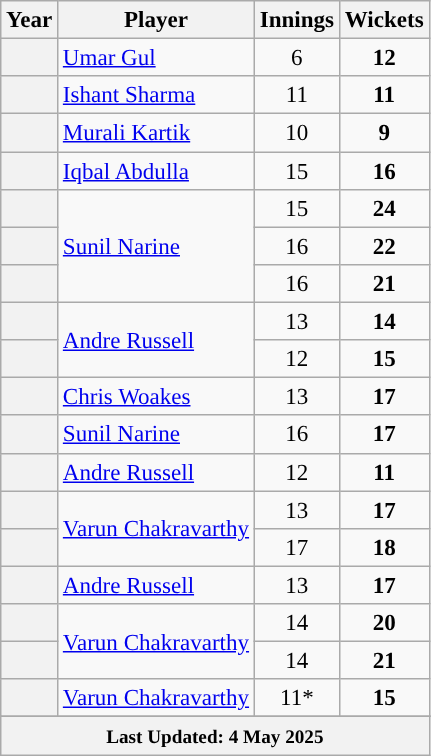<table class="wikitable sortable" style="text-align:left;font-size:96%;">
<tr>
<th>Year</th>
<th>Player</th>
<th>Innings</th>
<th>Wickets</th>
</tr>
<tr>
<th scope=row style=text-align:center;></th>
<td><a href='#'>Umar Gul</a></td>
<td align=center>6</td>
<td align=center><strong>12</strong></td>
</tr>
<tr>
<th scope=row style=text-align:center;></th>
<td><a href='#'>Ishant Sharma</a></td>
<td align=center>11</td>
<td align=center><strong>11</strong></td>
</tr>
<tr>
<th scope=row style=text-align:center;></th>
<td><a href='#'>Murali Kartik</a></td>
<td align=center>10</td>
<td align=center><strong>9</strong></td>
</tr>
<tr>
<th scope=row style=text-align:center;></th>
<td><a href='#'>Iqbal Abdulla</a></td>
<td align=center>15</td>
<td align=center><strong>16</strong></td>
</tr>
<tr>
<th scope=row style=text-align:center;></th>
<td rowspan=3><a href='#'>Sunil Narine</a></td>
<td align=center>15</td>
<td align=center><strong>24</strong></td>
</tr>
<tr>
<th scope=row style=text-align:center;></th>
<td align=center>16</td>
<td align=center><strong>22</strong></td>
</tr>
<tr>
<th scope=row style=text-align:center;></th>
<td align=center>16</td>
<td align=center><strong>21</strong></td>
</tr>
<tr>
<th scope=row style=text-align:center;></th>
<td rowspan=2><a href='#'>Andre Russell</a></td>
<td align=center>13</td>
<td align=center><strong>14</strong></td>
</tr>
<tr>
<th scope=row style=text-align:center;></th>
<td align=center>12</td>
<td align=center><strong>15</strong></td>
</tr>
<tr>
<th scope=row style=text-align:center;></th>
<td><a href='#'>Chris Woakes</a></td>
<td align=center>13</td>
<td align=center><strong>17</strong></td>
</tr>
<tr>
<th scope=row style=text-align:center;></th>
<td><a href='#'>Sunil Narine</a></td>
<td align=center>16</td>
<td align=center><strong>17</strong></td>
</tr>
<tr>
<th scope=row style=text-align:center;></th>
<td><a href='#'>Andre Russell</a></td>
<td align=center>12</td>
<td align=center><strong>11</strong></td>
</tr>
<tr>
<th scope=row style=text-align:center;></th>
<td rowspan=2><a href='#'>Varun Chakravarthy</a></td>
<td align=center>13</td>
<td align=center><strong>17</strong></td>
</tr>
<tr>
<th scope=row style=text-align:center;></th>
<td align=center>17</td>
<td align=center><strong>18</strong></td>
</tr>
<tr>
<th scope=row style=text-align:center;></th>
<td><a href='#'>Andre Russell</a></td>
<td align=center>13</td>
<td align=center><strong>17</strong></td>
</tr>
<tr>
<th scope=row style=text-align:center;></th>
<td rowspan=2><a href='#'>Varun Chakravarthy</a></td>
<td align=center>14</td>
<td align=center><strong>20</strong></td>
</tr>
<tr>
<th scope=row style=text-align:center;></th>
<td align=center>14</td>
<td align=center><strong>21</strong></td>
</tr>
<tr>
<th scope=row style=text-align:center;></th>
<td><a href='#'>Varun Chakravarthy</a></td>
<td align=center>11*</td>
<td align=center><strong>15</strong></td>
</tr>
<tr>
</tr>
<tr class=sortbottom>
<th colspan=6><small>Last Updated: 4 May 2025</small></th>
</tr>
</table>
